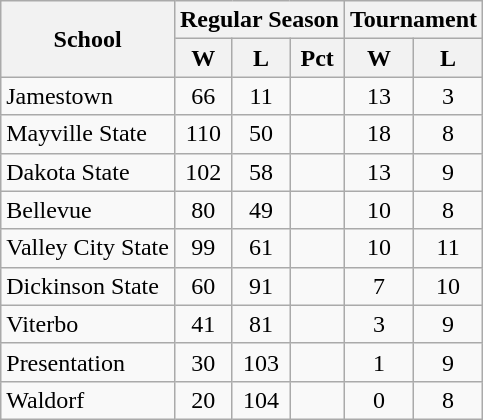<table class="wikitable sortable" style="text-align:center">
<tr>
<th rowspan=2>School</th>
<th colspan=3>Regular Season</th>
<th colspan=2>Tournament</th>
</tr>
<tr>
<th>W</th>
<th>L</th>
<th>Pct</th>
<th>W</th>
<th>L</th>
</tr>
<tr>
<td style="text-align:left">Jamestown</td>
<td>66</td>
<td>11</td>
<td></td>
<td>13</td>
<td>3</td>
</tr>
<tr>
<td style="text-align:left">Mayville State</td>
<td>110</td>
<td>50</td>
<td></td>
<td>18</td>
<td>8</td>
</tr>
<tr>
<td style="text-align:left">Dakota State</td>
<td>102</td>
<td>58</td>
<td></td>
<td>13</td>
<td>9</td>
</tr>
<tr>
<td style="text-align:left">Bellevue</td>
<td>80</td>
<td>49</td>
<td></td>
<td>10</td>
<td>8</td>
</tr>
<tr>
<td style="text-align:left">Valley City State</td>
<td>99</td>
<td>61</td>
<td></td>
<td>10</td>
<td>11</td>
</tr>
<tr>
<td style="text-align:left">Dickinson State</td>
<td>60</td>
<td>91</td>
<td></td>
<td>7</td>
<td>10</td>
</tr>
<tr>
<td style="text-align:left">Viterbo</td>
<td>41</td>
<td>81</td>
<td></td>
<td>3</td>
<td>9</td>
</tr>
<tr>
<td style="text-align:left">Presentation</td>
<td>30</td>
<td>103</td>
<td></td>
<td>1</td>
<td>9</td>
</tr>
<tr>
<td style="text-align:left">Waldorf</td>
<td>20</td>
<td>104</td>
<td></td>
<td>0</td>
<td>8</td>
</tr>
</table>
